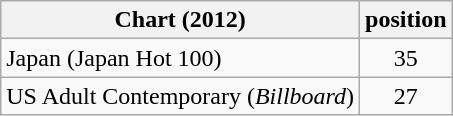<table class="wikitable sortable">
<tr>
<th>Chart (2012)</th>
<th>position</th>
</tr>
<tr>
<td>Japan (Japan Hot 100)</td>
<td style="text-align:center;">35</td>
</tr>
<tr>
<td>US Adult Contemporary (<em>Billboard</em>)</td>
<td style="text-align:center;">27</td>
</tr>
</table>
